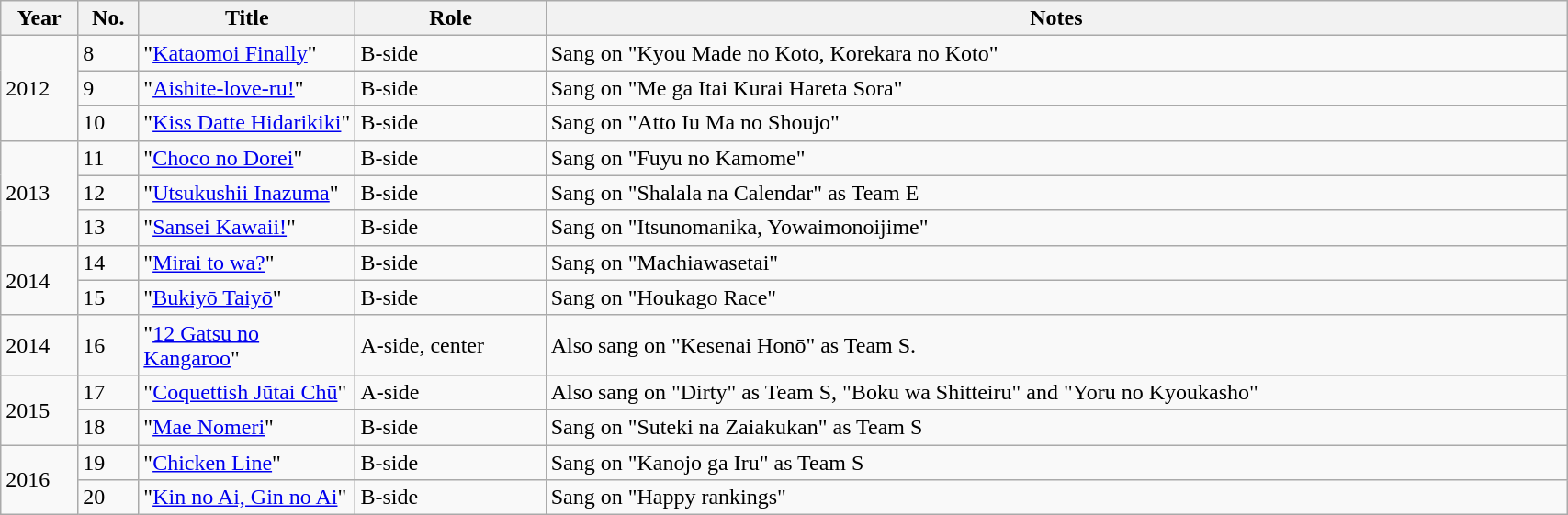<table class="wikitable sortable" style="width:90%;">
<tr>
<th>Year</th>
<th data-sort-type="number">No. </th>
<th style="width:150px;">Title </th>
<th>Role </th>
<th class="unsortable">Notes </th>
</tr>
<tr>
<td rowspan="3">2012</td>
<td>8</td>
<td>"<a href='#'>Kataomoi Finally</a>"</td>
<td>B-side</td>
<td>Sang on "Kyou Made no Koto, Korekara no Koto"</td>
</tr>
<tr>
<td>9</td>
<td>"<a href='#'>Aishite-love-ru!</a>"</td>
<td>B-side</td>
<td>Sang on "Me ga Itai Kurai Hareta Sora"</td>
</tr>
<tr>
<td>10</td>
<td>"<a href='#'>Kiss Datte Hidarikiki</a>"</td>
<td>B-side</td>
<td>Sang on "Atto Iu Ma no Shoujo"</td>
</tr>
<tr>
<td rowspan="3">2013</td>
<td>11</td>
<td>"<a href='#'>Choco no Dorei</a>"</td>
<td>B-side</td>
<td>Sang on "Fuyu no Kamome"</td>
</tr>
<tr>
<td>12</td>
<td>"<a href='#'>Utsukushii Inazuma</a>"</td>
<td>B-side</td>
<td>Sang on "Shalala na Calendar" as Team E</td>
</tr>
<tr>
<td>13</td>
<td>"<a href='#'>Sansei Kawaii!</a>"</td>
<td>B-side</td>
<td>Sang on "Itsunomanika, Yowaimonoijime"</td>
</tr>
<tr>
<td rowspan="2">2014</td>
<td>14</td>
<td>"<a href='#'>Mirai to wa?</a>"</td>
<td>B-side</td>
<td>Sang on "Machiawasetai"</td>
</tr>
<tr>
<td>15</td>
<td>"<a href='#'>Bukiyō Taiyō</a>"</td>
<td>B-side</td>
<td>Sang on "Houkago Race"</td>
</tr>
<tr>
<td>2014</td>
<td>16</td>
<td>"<a href='#'>12 Gatsu no Kangaroo</a>"</td>
<td>A-side, center</td>
<td>Also sang on "Kesenai Honō" as Team S.</td>
</tr>
<tr>
<td rowspan="2">2015</td>
<td>17</td>
<td>"<a href='#'>Coquettish Jūtai Chū</a>"</td>
<td>A-side</td>
<td>Also sang on "Dirty" as Team S, "Boku wa Shitteiru" and "Yoru no Kyoukasho"</td>
</tr>
<tr>
<td>18</td>
<td>"<a href='#'>Mae Nomeri</a>"</td>
<td>B-side</td>
<td>Sang on "Suteki na Zaiakukan" as Team S</td>
</tr>
<tr>
<td rowspan="2">2016</td>
<td>19</td>
<td>"<a href='#'>Chicken Line</a>"</td>
<td>B-side</td>
<td>Sang on "Kanojo ga Iru" as Team S</td>
</tr>
<tr>
<td>20</td>
<td>"<a href='#'>Kin no Ai, Gin no Ai</a>"</td>
<td>B-side</td>
<td>Sang on "Happy rankings"</td>
</tr>
</table>
